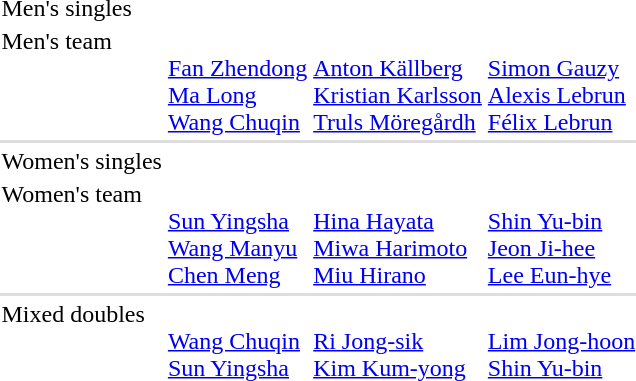<table>
<tr>
<td>Men's singles<br></td>
<td></td>
<td></td>
<td></td>
</tr>
<tr valign=top>
<td>Men's team<br></td>
<td><br><a href='#'>Fan Zhendong</a><br><a href='#'>Ma Long</a><br><a href='#'>Wang Chuqin</a></td>
<td><br><a href='#'>Anton Källberg</a><br><a href='#'>Kristian Karlsson</a><br><a href='#'>Truls Möregårdh</a></td>
<td><br><a href='#'>Simon Gauzy</a><br><a href='#'>Alexis Lebrun</a><br><a href='#'>Félix Lebrun</a></td>
</tr>
<tr bgcolor=#ddd>
<td colspan=4></td>
</tr>
<tr>
<td>Women's singles<br></td>
<td></td>
<td></td>
<td></td>
</tr>
<tr valign=top>
<td>Women's team<br></td>
<td><br><a href='#'>Sun Yingsha</a><br><a href='#'>Wang Manyu</a><br><a href='#'>Chen Meng</a></td>
<td><br><a href='#'>Hina Hayata</a><br><a href='#'>Miwa Harimoto</a><br><a href='#'>Miu Hirano</a></td>
<td><br><a href='#'>Shin Yu-bin</a><br><a href='#'>Jeon Ji-hee</a><br><a href='#'>Lee Eun-hye</a></td>
</tr>
<tr bgcolor=#ddd>
<td colspan=4></td>
</tr>
<tr valign=top>
<td>Mixed doubles<br></td>
<td><br><a href='#'>Wang Chuqin</a><br><a href='#'>Sun Yingsha</a></td>
<td><br><a href='#'>Ri Jong-sik</a><br><a href='#'>Kim Kum-yong</a></td>
<td><br><a href='#'>Lim Jong-hoon</a><br><a href='#'>Shin Yu-bin</a></td>
</tr>
</table>
